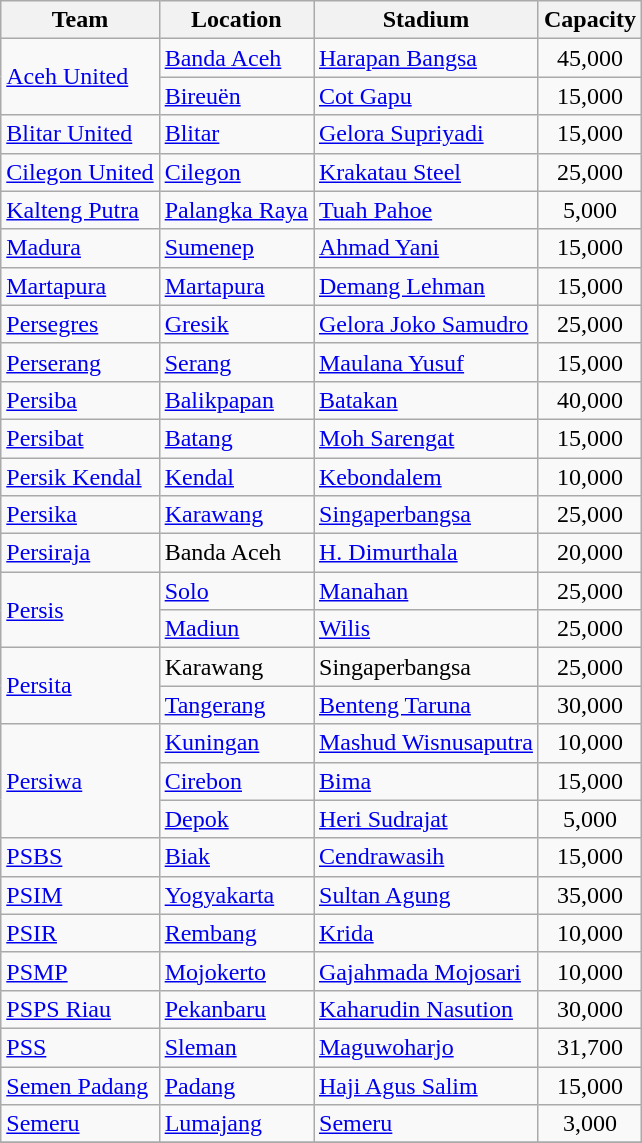<table class="wikitable sortable">
<tr>
<th>Team</th>
<th>Location</th>
<th>Stadium</th>
<th>Capacity</th>
</tr>
<tr>
<td rowspan=2><a href='#'>Aceh United</a></td>
<td><a href='#'>Banda Aceh</a></td>
<td><a href='#'>Harapan Bangsa</a></td>
<td align=center>45,000</td>
</tr>
<tr>
<td><a href='#'>Bireuën</a></td>
<td><a href='#'>Cot Gapu</a></td>
<td align=center>15,000</td>
</tr>
<tr>
<td><a href='#'>Blitar United</a></td>
<td><a href='#'>Blitar</a></td>
<td><a href='#'>Gelora Supriyadi</a></td>
<td align=center>15,000</td>
</tr>
<tr>
<td><a href='#'>Cilegon United</a></td>
<td><a href='#'>Cilegon</a></td>
<td><a href='#'>Krakatau Steel</a></td>
<td align=center>25,000</td>
</tr>
<tr>
<td><a href='#'>Kalteng Putra</a></td>
<td><a href='#'>Palangka Raya</a></td>
<td><a href='#'>Tuah Pahoe</a></td>
<td align=center>5,000</td>
</tr>
<tr>
<td><a href='#'>Madura</a></td>
<td><a href='#'>Sumenep</a></td>
<td><a href='#'>Ahmad Yani</a></td>
<td align=center>15,000</td>
</tr>
<tr>
<td><a href='#'>Martapura</a></td>
<td><a href='#'>Martapura</a></td>
<td><a href='#'>Demang Lehman</a></td>
<td align=center>15,000</td>
</tr>
<tr>
<td><a href='#'>Persegres</a></td>
<td><a href='#'>Gresik</a></td>
<td><a href='#'>Gelora Joko Samudro</a></td>
<td align=center>25,000</td>
</tr>
<tr>
<td><a href='#'>Perserang</a></td>
<td><a href='#'>Serang</a></td>
<td><a href='#'>Maulana Yusuf</a></td>
<td align=center>15,000</td>
</tr>
<tr>
<td><a href='#'>Persiba</a></td>
<td><a href='#'>Balikpapan</a></td>
<td><a href='#'>Batakan</a></td>
<td align=center>40,000</td>
</tr>
<tr>
<td><a href='#'>Persibat</a></td>
<td><a href='#'>Batang</a></td>
<td><a href='#'>Moh Sarengat</a></td>
<td align=center>15,000</td>
</tr>
<tr>
<td><a href='#'>Persik Kendal</a></td>
<td><a href='#'>Kendal</a></td>
<td><a href='#'>Kebondalem</a></td>
<td align=center>10,000</td>
</tr>
<tr>
<td><a href='#'>Persika</a></td>
<td><a href='#'>Karawang</a></td>
<td><a href='#'>Singaperbangsa</a></td>
<td align=center>25,000</td>
</tr>
<tr>
<td><a href='#'>Persiraja</a></td>
<td>Banda Aceh</td>
<td><a href='#'>H. Dimurthala</a></td>
<td align=center>20,000</td>
</tr>
<tr>
<td rowspan=2><a href='#'>Persis</a></td>
<td><a href='#'>Solo</a></td>
<td><a href='#'>Manahan</a></td>
<td align=center>25,000</td>
</tr>
<tr>
<td><a href='#'>Madiun</a></td>
<td><a href='#'>Wilis</a></td>
<td align=center>25,000</td>
</tr>
<tr>
<td rowspan=2><a href='#'>Persita</a></td>
<td>Karawang</td>
<td>Singaperbangsa</td>
<td align=center>25,000</td>
</tr>
<tr>
<td><a href='#'>Tangerang</a></td>
<td><a href='#'>Benteng Taruna</a></td>
<td align=center>30,000</td>
</tr>
<tr>
<td rowspan=3><a href='#'>Persiwa</a></td>
<td><a href='#'>Kuningan</a></td>
<td><a href='#'>Mashud Wisnusaputra</a></td>
<td align=center>10,000</td>
</tr>
<tr>
<td><a href='#'>Cirebon</a></td>
<td><a href='#'>Bima</a></td>
<td align=center>15,000</td>
</tr>
<tr>
<td><a href='#'>Depok</a></td>
<td><a href='#'>Heri Sudrajat</a></td>
<td align=center>5,000</td>
</tr>
<tr>
<td><a href='#'>PSBS</a></td>
<td><a href='#'>Biak</a></td>
<td><a href='#'>Cendrawasih</a></td>
<td align=center>15,000</td>
</tr>
<tr>
<td><a href='#'>PSIM</a></td>
<td><a href='#'>Yogyakarta</a></td>
<td><a href='#'>Sultan Agung</a></td>
<td align=center>35,000</td>
</tr>
<tr>
<td><a href='#'>PSIR</a></td>
<td><a href='#'>Rembang</a></td>
<td><a href='#'>Krida</a></td>
<td align=center>10,000</td>
</tr>
<tr>
<td><a href='#'>PSMP</a></td>
<td><a href='#'>Mojokerto</a></td>
<td><a href='#'>Gajahmada Mojosari</a></td>
<td align=center>10,000</td>
</tr>
<tr>
<td><a href='#'>PSPS Riau</a></td>
<td><a href='#'>Pekanbaru</a></td>
<td><a href='#'>Kaharudin Nasution</a></td>
<td align=center>30,000</td>
</tr>
<tr>
<td><a href='#'>PSS</a></td>
<td><a href='#'>Sleman</a></td>
<td><a href='#'>Maguwoharjo</a></td>
<td align=center>31,700</td>
</tr>
<tr>
<td><a href='#'>Semen Padang</a></td>
<td><a href='#'>Padang</a></td>
<td><a href='#'>Haji Agus Salim</a></td>
<td align=center>15,000</td>
</tr>
<tr>
<td><a href='#'>Semeru</a></td>
<td><a href='#'>Lumajang</a></td>
<td><a href='#'>Semeru</a></td>
<td align=center>3,000</td>
</tr>
<tr>
</tr>
</table>
